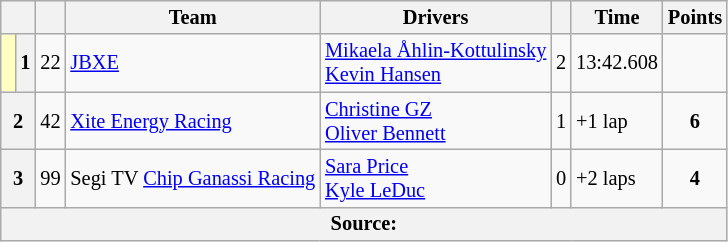<table class="wikitable" style="font-size: 85%">
<tr>
<th scope="col" colspan="2"></th>
<th scope="col"></th>
<th scope="col">Team</th>
<th scope="col">Drivers</th>
<th scope="col"></th>
<th scope="col">Time</th>
<th scope="col">Points</th>
</tr>
<tr>
<td style="background-color:#FFFFBF"> </td>
<th scope=row>1</th>
<td align=center>22</td>
<td> <a href='#'>JBXE</a></td>
<td> <a href='#'>Mikaela Åhlin-Kottulinsky</a><br> <a href='#'>Kevin Hansen</a></td>
<td>2</td>
<td>13:42.608</td>
<td></td>
</tr>
<tr>
<th scope=row colspan=2>2</th>
<td align=center>42</td>
<td> <a href='#'>Xite Energy Racing</a></td>
<td> <a href='#'>Christine GZ</a><br> <a href='#'>Oliver Bennett</a></td>
<td>1</td>
<td>+1 lap</td>
<td align=center><strong>6</strong></td>
</tr>
<tr>
<th scope=row colspan=2>3</th>
<td align=center>99</td>
<td> Segi TV <a href='#'>Chip Ganassi Racing</a></td>
<td> <a href='#'>Sara Price</a><br> <a href='#'>Kyle LeDuc</a></td>
<td>0</td>
<td>+2 laps</td>
<td align=center><strong>4</strong></td>
</tr>
<tr>
<th colspan="8">Source:</th>
</tr>
</table>
